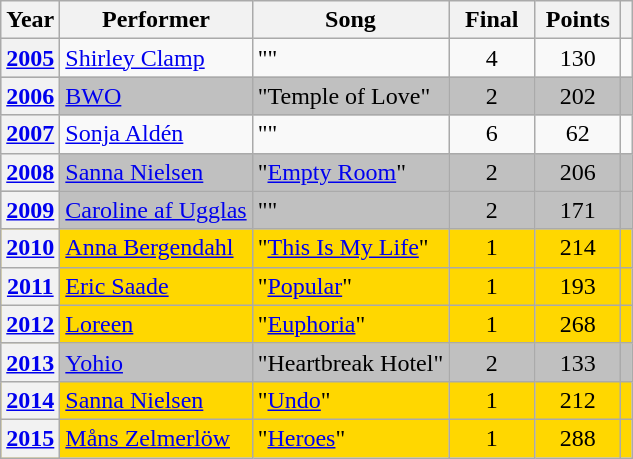<table class="wikitable sortable">
<tr>
<th scope="col">Year</th>
<th scope="col">Performer</th>
<th scope="col">Song</th>
<th scope="col" width=50px>Final</th>
<th scope="col" width=50px>Points</th>
<th scope="col"></th>
</tr>
<tr>
<th scope="row"><a href='#'>2005</a></th>
<td><a href='#'>Shirley Clamp</a></td>
<td>""</td>
<td style="text-align: center;">4</td>
<td style="text-align: center;">130</td>
<td></td>
</tr>
<tr bgcolor="silver">
<th scope="row"><a href='#'>2006</a></th>
<td><a href='#'>BWO</a></td>
<td>"Temple of Love"</td>
<td style="text-align: center;">2</td>
<td style="text-align: center;">202</td>
<td></td>
</tr>
<tr>
<th scope="row"><a href='#'>2007</a></th>
<td><a href='#'>Sonja Aldén</a></td>
<td>""</td>
<td style="text-align: center;">6</td>
<td style="text-align: center;">62</td>
<td></td>
</tr>
<tr bgcolor="silver">
<th scope="row"><a href='#'>2008</a></th>
<td><a href='#'>Sanna Nielsen</a></td>
<td>"<a href='#'>Empty Room</a>"</td>
<td style="text-align: center;">2</td>
<td style="text-align: center;">206</td>
<td></td>
</tr>
<tr bgcolor="silver">
<th scope="row"><a href='#'>2009</a></th>
<td><a href='#'>Caroline af Ugglas</a></td>
<td>""</td>
<td style="text-align: center;">2</td>
<td style="text-align: center;">171</td>
<td></td>
</tr>
<tr bgcolor="gold">
<th scope="row"><a href='#'>2010</a></th>
<td><a href='#'>Anna Bergendahl</a></td>
<td>"<a href='#'>This Is My Life</a>"</td>
<td style="text-align: center;">1</td>
<td style="text-align: center;">214</td>
<td></td>
</tr>
<tr bgcolor="gold">
<th scope="row"><a href='#'>2011</a></th>
<td><a href='#'>Eric Saade</a></td>
<td>"<a href='#'>Popular</a>"</td>
<td style="text-align: center;">1</td>
<td style="text-align: center;">193</td>
<td></td>
</tr>
<tr bgcolor="gold">
<th scope="row"><a href='#'>2012</a></th>
<td><a href='#'>Loreen</a></td>
<td>"<a href='#'>Euphoria</a>"</td>
<td style="text-align: center;">1</td>
<td style="text-align: center;">268</td>
<td style="text-align: center;"></td>
</tr>
<tr bgcolor="silver">
<th scope="row"><a href='#'>2013</a></th>
<td><a href='#'>Yohio</a></td>
<td>"Heartbreak Hotel"</td>
<td style="text-align: center;">2</td>
<td style="text-align: center;">133</td>
<td style="text-align: center;"></td>
</tr>
<tr bgcolor="gold">
<th scope="row"><a href='#'>2014</a></th>
<td><a href='#'>Sanna Nielsen</a></td>
<td>"<a href='#'>Undo</a>"</td>
<td style="text-align: center;">1</td>
<td style="text-align: center;">212</td>
<td style="text-align: center;"></td>
</tr>
<tr bgcolor="gold">
<th scope="row"><a href='#'>2015</a></th>
<td><a href='#'>Måns Zelmerlöw</a></td>
<td>"<a href='#'>Heroes</a>"</td>
<td style="text-align: center;">1</td>
<td style="text-align: center;">288</td>
<td style="text-align: center;"></td>
</tr>
</table>
